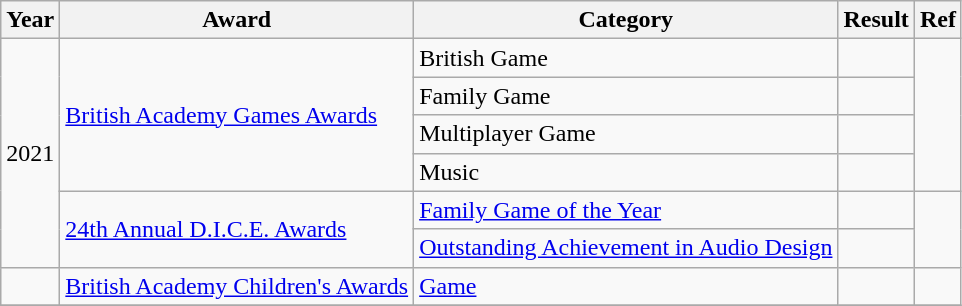<table class="wikitable sortable">
<tr>
<th>Year</th>
<th>Award</th>
<th>Category</th>
<th>Result</th>
<th>Ref</th>
</tr>
<tr>
<td rowspan="6" style="text-align:center;">2021</td>
<td rowspan="4"><a href='#'>British Academy Games Awards</a></td>
<td>British Game</td>
<td></td>
<td rowspan="4" style="text-align:center;"></td>
</tr>
<tr>
<td>Family Game</td>
<td></td>
</tr>
<tr>
<td>Multiplayer Game</td>
<td></td>
</tr>
<tr>
<td>Music</td>
<td></td>
</tr>
<tr>
<td rowspan="2"><a href='#'>24th Annual D.I.C.E. Awards</a></td>
<td><a href='#'>Family Game of the Year</a></td>
<td></td>
<td rowspan="2" style=text-align:center;"></td>
</tr>
<tr>
<td><a href='#'>Outstanding Achievement in Audio Design</a></td>
<td></td>
</tr>
<tr>
<td></td>
<td><a href='#'>British Academy Children's Awards</a></td>
<td><a href='#'>Game</a></td>
<td></td>
<td align="center"></td>
</tr>
<tr>
</tr>
</table>
